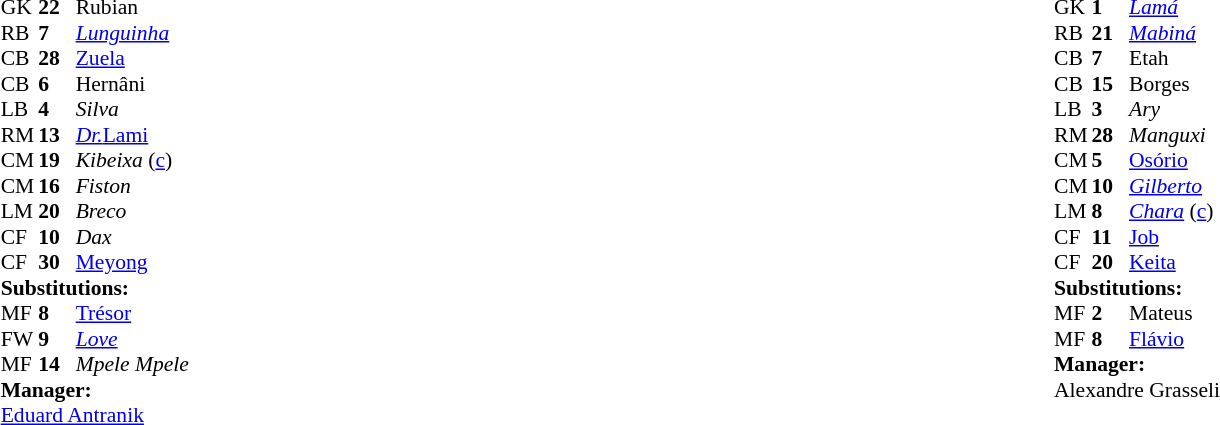<table width="100%">
<tr>
<td valign="top" width="40%"><br><table style="font-size:90%;" cellspacing="0" cellpadding="0" align="center">
<tr>
<th width="25"></th>
<th width="25"></th>
</tr>
<tr>
<td>GK</td>
<td><strong>22</strong></td>
<td> Rubian</td>
</tr>
<tr>
<td>RB</td>
<td><strong>7</strong></td>
<td> <em><a href='#'>Lunguinha</a></em></td>
</tr>
<tr>
<td>CB</td>
<td><strong>28</strong></td>
<td> <a href='#'>Zuela</a></td>
</tr>
<tr>
<td>CB</td>
<td><strong>6</strong></td>
<td> Hernâni</td>
<td></td>
</tr>
<tr>
<td>LB</td>
<td><strong>4</strong></td>
<td> <em>Silva</em></td>
</tr>
<tr>
<td>RM</td>
<td><strong>13</strong></td>
<td> <a href='#'><em>Dr.</em>Lami</a></td>
</tr>
<tr>
<td>CM</td>
<td><strong>19</strong></td>
<td> <em>Kibeixa</em>  (<a href='#'>c</a>)</td>
<td></td>
</tr>
<tr>
<td>CM</td>
<td><strong>16</strong></td>
<td> <em>Fiston</em></td>
</tr>
<tr>
<td>LM</td>
<td><strong>20</strong></td>
<td> <em>Breco</em></td>
</tr>
<tr>
<td>CF</td>
<td><strong>10</strong></td>
<td> <em>Dax</em></td>
<td></td>
<td></td>
</tr>
<tr>
<td>CF</td>
<td><strong>30</strong></td>
<td> <a href='#'>Meyong</a></td>
<td></td>
<td></td>
</tr>
<tr>
<td colspan=3><strong>Substitutions:</strong></td>
</tr>
<tr>
<td>MF</td>
<td><strong>8</strong></td>
<td> <a href='#'>Trésor</a></td>
<td></td>
<td></td>
</tr>
<tr>
<td>FW</td>
<td><strong>9</strong></td>
<td> <em><a href='#'>Love</a></em></td>
<td></td>
<td></td>
</tr>
<tr>
<td>MF</td>
<td><strong>14</strong></td>
<td> <em>Mpele Mpele</em></td>
<td></td>
<td></td>
</tr>
<tr>
<td colspan=3><strong>Manager:</strong></td>
</tr>
<tr>
<td colspan=4> <a href='#'>Eduard Antranik</a></td>
</tr>
</table>
</td>
<td valign="top"></td>
<td valign="top" width="50%"><br><table style="font-size:90%;" cellspacing="0" cellpadding="0" align="center">
<tr>
<th width=25></th>
<th width=25></th>
</tr>
<tr>
<td>GK</td>
<td><strong>1</strong></td>
<td> <em><a href='#'>Lamá</a></em></td>
</tr>
<tr>
<td>RB</td>
<td><strong>21</strong></td>
<td> <em><a href='#'>Mabiná</a></em></td>
<td></td>
</tr>
<tr>
<td>CB</td>
<td><strong>7</strong></td>
<td> Etah</td>
</tr>
<tr>
<td>CB</td>
<td><strong>15</strong></td>
<td> Borges</td>
</tr>
<tr>
<td>LB</td>
<td><strong>3</strong></td>
<td> <em>Ary</em></td>
<td></td>
</tr>
<tr>
<td>RM</td>
<td><strong>28</strong></td>
<td> <em>Manguxi</em></td>
</tr>
<tr>
<td>CM</td>
<td><strong>5</strong></td>
<td> <a href='#'>Osório</a></td>
<td></td>
<td></td>
</tr>
<tr>
<td>CM</td>
<td><strong>10</strong></td>
<td> <em><a href='#'>Gilberto</a></em></td>
</tr>
<tr>
<td>LM</td>
<td><strong>8</strong></td>
<td> <em><a href='#'>Chara</a></em> (<a href='#'>c</a>)</td>
</tr>
<tr>
<td>CF</td>
<td><strong>11</strong></td>
<td> <a href='#'>Job</a></td>
<td></td>
</tr>
<tr>
<td>CF</td>
<td><strong>20</strong></td>
<td> <a href='#'>Keita</a></td>
<td></td>
<td></td>
</tr>
<tr>
<td colspan=3><strong>Substitutions:</strong></td>
</tr>
<tr>
<td>MF</td>
<td><strong>2</strong></td>
<td> Mateus</td>
<td></td>
<td></td>
</tr>
<tr>
<td>MF</td>
<td><strong>8</strong></td>
<td> <a href='#'>Flávio</a></td>
<td></td>
<td></td>
</tr>
<tr>
<td colspan=3><strong>Manager:</strong></td>
</tr>
<tr>
<td colspan=4> Alexandre Grasseli</td>
</tr>
</table>
</td>
</tr>
</table>
